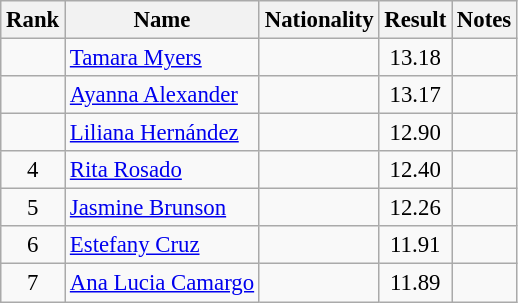<table class="wikitable sortable" style="text-align:center;font-size:95%">
<tr>
<th>Rank</th>
<th>Name</th>
<th>Nationality</th>
<th>Result</th>
<th>Notes</th>
</tr>
<tr>
<td></td>
<td align=left><a href='#'>Tamara Myers</a></td>
<td align=left></td>
<td>13.18</td>
<td></td>
</tr>
<tr>
<td></td>
<td align=left><a href='#'>Ayanna Alexander</a></td>
<td align=left></td>
<td>13.17</td>
<td></td>
</tr>
<tr>
<td></td>
<td align=left><a href='#'>Liliana Hernández</a></td>
<td align=left></td>
<td>12.90</td>
<td></td>
</tr>
<tr>
<td>4</td>
<td align=left><a href='#'>Rita Rosado</a></td>
<td align=left></td>
<td>12.40</td>
<td></td>
</tr>
<tr>
<td>5</td>
<td align=left><a href='#'>Jasmine Brunson</a></td>
<td align=left></td>
<td>12.26</td>
<td></td>
</tr>
<tr>
<td>6</td>
<td align=left><a href='#'>Estefany Cruz</a></td>
<td align=left></td>
<td>11.91</td>
<td></td>
</tr>
<tr>
<td>7</td>
<td align=left><a href='#'>Ana Lucia Camargo</a></td>
<td align=left></td>
<td>11.89</td>
<td></td>
</tr>
</table>
